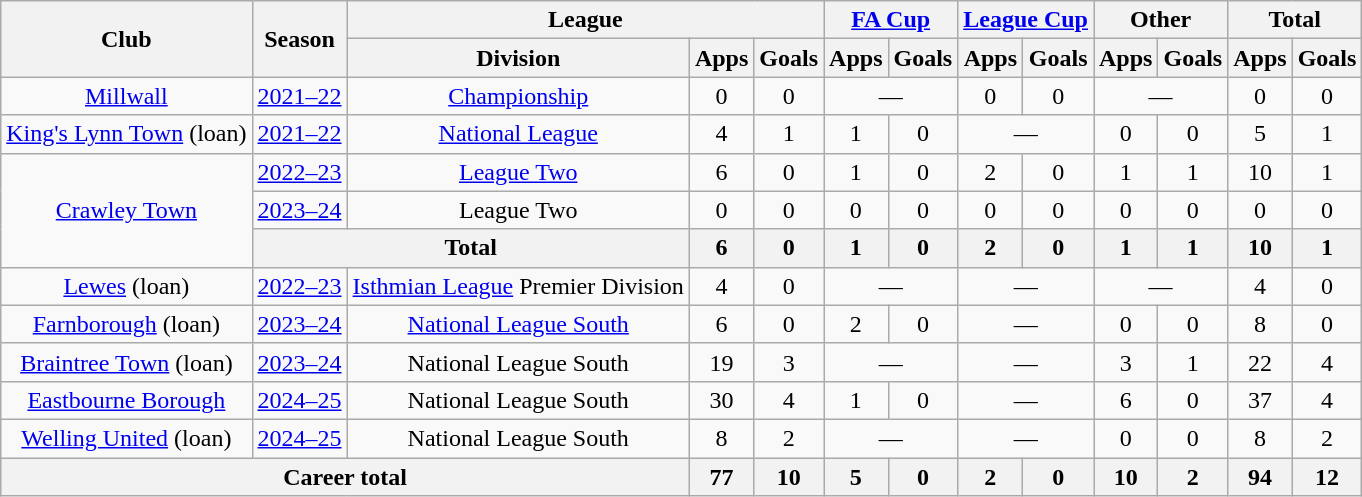<table class="wikitable" style="text-align:center">
<tr>
<th rowspan="2">Club</th>
<th rowspan="2">Season</th>
<th colspan="3">League</th>
<th colspan="2"><a href='#'>FA Cup</a></th>
<th colspan="2"><a href='#'>League Cup</a></th>
<th colspan="2">Other</th>
<th colspan="2">Total</th>
</tr>
<tr>
<th>Division</th>
<th>Apps</th>
<th>Goals</th>
<th>Apps</th>
<th>Goals</th>
<th>Apps</th>
<th>Goals</th>
<th>Apps</th>
<th>Goals</th>
<th>Apps</th>
<th>Goals</th>
</tr>
<tr>
<td><a href='#'>Millwall</a></td>
<td><a href='#'>2021–22</a></td>
<td><a href='#'>Championship</a></td>
<td>0</td>
<td>0</td>
<td colspan="2">—</td>
<td>0</td>
<td>0</td>
<td colspan="2">—</td>
<td>0</td>
<td>0</td>
</tr>
<tr>
<td><a href='#'>King's Lynn Town</a> (loan)</td>
<td><a href='#'>2021–22</a></td>
<td><a href='#'>National League</a></td>
<td>4</td>
<td>1</td>
<td>1</td>
<td>0</td>
<td colspan="2">—</td>
<td>0</td>
<td>0</td>
<td>5</td>
<td>1</td>
</tr>
<tr>
<td rowspan="3"><a href='#'>Crawley Town</a></td>
<td><a href='#'>2022–23</a></td>
<td><a href='#'>League Two</a></td>
<td>6</td>
<td>0</td>
<td>1</td>
<td>0</td>
<td>2</td>
<td>0</td>
<td>1</td>
<td>1</td>
<td>10</td>
<td>1</td>
</tr>
<tr>
<td><a href='#'>2023–24</a></td>
<td>League Two</td>
<td>0</td>
<td>0</td>
<td>0</td>
<td>0</td>
<td>0</td>
<td>0</td>
<td>0</td>
<td>0</td>
<td>0</td>
<td>0</td>
</tr>
<tr>
<th colspan="2">Total</th>
<th>6</th>
<th>0</th>
<th>1</th>
<th>0</th>
<th>2</th>
<th>0</th>
<th>1</th>
<th>1</th>
<th>10</th>
<th>1</th>
</tr>
<tr>
<td><a href='#'>Lewes</a> (loan)</td>
<td><a href='#'>2022–23</a></td>
<td><a href='#'>Isthmian League</a> Premier Division</td>
<td>4</td>
<td>0</td>
<td colspan="2">—</td>
<td colspan="2">—</td>
<td colspan="2">—</td>
<td>4</td>
<td>0</td>
</tr>
<tr>
<td><a href='#'>Farnborough</a> (loan)</td>
<td><a href='#'>2023–24</a></td>
<td><a href='#'>National League South</a></td>
<td>6</td>
<td>0</td>
<td>2</td>
<td>0</td>
<td colspan="2">—</td>
<td>0</td>
<td>0</td>
<td>8</td>
<td>0</td>
</tr>
<tr>
<td><a href='#'>Braintree Town</a> (loan)</td>
<td><a href='#'>2023–24</a></td>
<td>National League South</td>
<td>19</td>
<td>3</td>
<td colspan="2">—</td>
<td colspan="2">—</td>
<td>3</td>
<td>1</td>
<td>22</td>
<td>4</td>
</tr>
<tr>
<td><a href='#'>Eastbourne Borough</a></td>
<td><a href='#'>2024–25</a></td>
<td>National League South</td>
<td>30</td>
<td>4</td>
<td>1</td>
<td>0</td>
<td colspan="2">—</td>
<td>6</td>
<td>0</td>
<td>37</td>
<td>4</td>
</tr>
<tr>
<td><a href='#'>Welling United</a> (loan)</td>
<td><a href='#'>2024–25</a></td>
<td>National League South</td>
<td>8</td>
<td>2</td>
<td colspan="2">—</td>
<td colspan="2">—</td>
<td>0</td>
<td>0</td>
<td>8</td>
<td>2</td>
</tr>
<tr>
<th colspan="3">Career total</th>
<th>77</th>
<th>10</th>
<th>5</th>
<th>0</th>
<th>2</th>
<th>0</th>
<th>10</th>
<th>2</th>
<th>94</th>
<th>12</th>
</tr>
</table>
